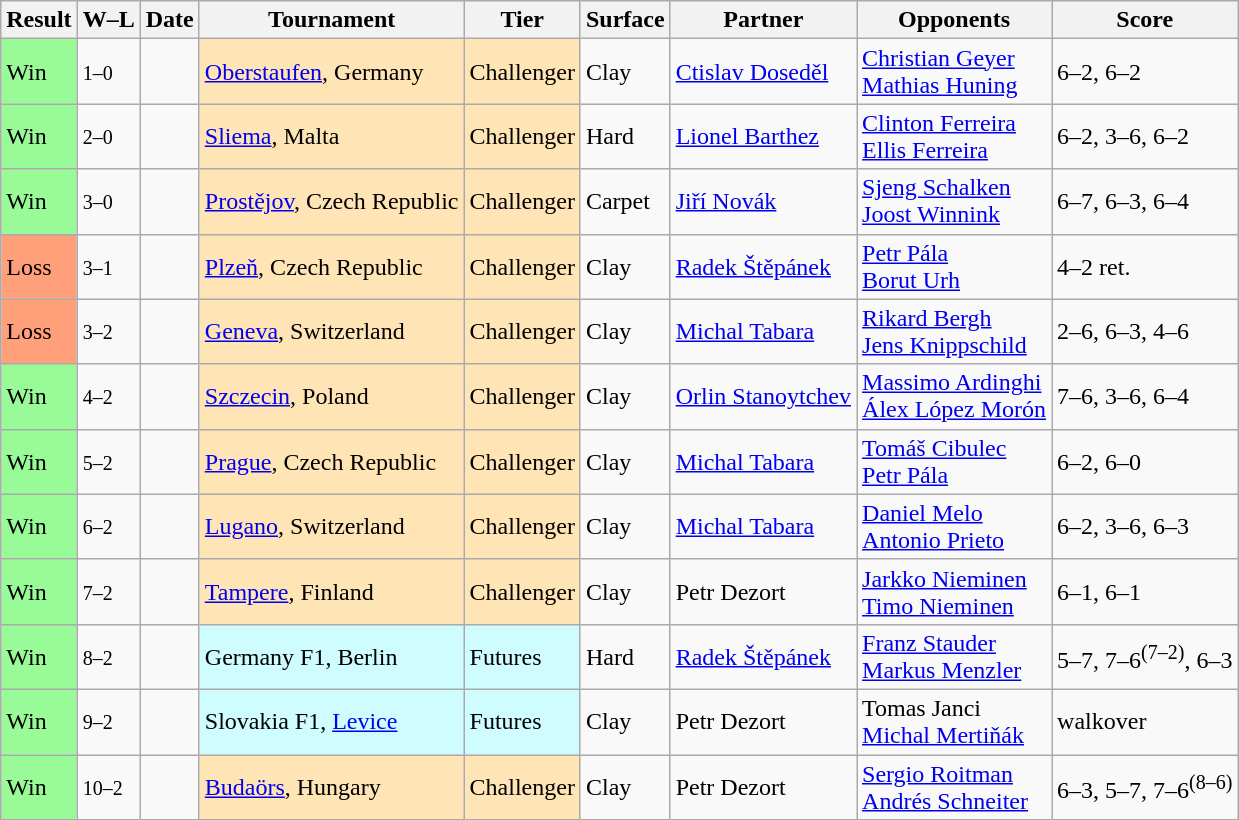<table class="sortable wikitable">
<tr>
<th>Result</th>
<th class="unsortable">W–L</th>
<th>Date</th>
<th>Tournament</th>
<th>Tier</th>
<th>Surface</th>
<th>Partner</th>
<th>Opponents</th>
<th class="unsortable">Score</th>
</tr>
<tr>
<td style="background:#98fb98;">Win</td>
<td><small>1–0</small></td>
<td></td>
<td style="background:moccasin;"><a href='#'>Oberstaufen</a>, Germany</td>
<td style="background:moccasin;">Challenger</td>
<td>Clay</td>
<td> <a href='#'>Ctislav Doseděl</a></td>
<td> <a href='#'>Christian Geyer</a> <br>  <a href='#'>Mathias Huning</a></td>
<td>6–2, 6–2</td>
</tr>
<tr>
<td style="background:#98fb98;">Win</td>
<td><small>2–0</small></td>
<td></td>
<td style="background:moccasin;"><a href='#'>Sliema</a>, Malta</td>
<td style="background:moccasin;">Challenger</td>
<td>Hard</td>
<td> <a href='#'>Lionel Barthez</a></td>
<td> <a href='#'>Clinton Ferreira</a> <br>  <a href='#'>Ellis Ferreira</a></td>
<td>6–2, 3–6, 6–2</td>
</tr>
<tr>
<td style="background:#98fb98;">Win</td>
<td><small>3–0</small></td>
<td></td>
<td style="background:moccasin;"><a href='#'>Prostějov</a>, Czech Republic</td>
<td style="background:moccasin;">Challenger</td>
<td>Carpet</td>
<td> <a href='#'>Jiří Novák</a></td>
<td> <a href='#'>Sjeng Schalken</a> <br>  <a href='#'>Joost Winnink</a></td>
<td>6–7, 6–3, 6–4</td>
</tr>
<tr>
<td style="background:#ffa07a;">Loss</td>
<td><small>3–1</small></td>
<td></td>
<td style="background:moccasin;"><a href='#'>Plzeň</a>, Czech Republic</td>
<td style="background:moccasin;">Challenger</td>
<td>Clay</td>
<td> <a href='#'>Radek Štěpánek</a></td>
<td> <a href='#'>Petr Pála</a> <br>  <a href='#'>Borut Urh</a></td>
<td>4–2 ret.</td>
</tr>
<tr>
<td style="background:#ffa07a;">Loss</td>
<td><small>3–2</small></td>
<td></td>
<td style="background:moccasin;"><a href='#'>Geneva</a>, Switzerland</td>
<td style="background:moccasin;">Challenger</td>
<td>Clay</td>
<td> <a href='#'>Michal Tabara</a></td>
<td> <a href='#'>Rikard Bergh</a> <br>  <a href='#'>Jens Knippschild</a></td>
<td>2–6, 6–3, 4–6</td>
</tr>
<tr>
<td style="background:#98fb98;">Win</td>
<td><small>4–2</small></td>
<td></td>
<td style="background:moccasin;"><a href='#'>Szczecin</a>, Poland</td>
<td style="background:moccasin;">Challenger</td>
<td>Clay</td>
<td> <a href='#'>Orlin Stanoytchev</a></td>
<td> <a href='#'>Massimo Ardinghi</a> <br>  <a href='#'>Álex López Morón</a></td>
<td>7–6, 3–6, 6–4</td>
</tr>
<tr>
<td style="background:#98fb98;">Win</td>
<td><small>5–2</small></td>
<td></td>
<td style="background:moccasin;"><a href='#'>Prague</a>, Czech Republic</td>
<td style="background:moccasin;">Challenger</td>
<td>Clay</td>
<td> <a href='#'>Michal Tabara</a></td>
<td> <a href='#'>Tomáš Cibulec</a> <br>  <a href='#'>Petr Pála</a></td>
<td>6–2, 6–0</td>
</tr>
<tr>
<td style="background:#98fb98;">Win</td>
<td><small>6–2</small></td>
<td></td>
<td style="background:moccasin;"><a href='#'>Lugano</a>, Switzerland</td>
<td style="background:moccasin;">Challenger</td>
<td>Clay</td>
<td> <a href='#'>Michal Tabara</a></td>
<td> <a href='#'>Daniel Melo</a> <br>  <a href='#'>Antonio Prieto</a></td>
<td>6–2, 3–6, 6–3</td>
</tr>
<tr>
<td style="background:#98fb98;">Win</td>
<td><small>7–2</small></td>
<td></td>
<td style="background:moccasin;"><a href='#'>Tampere</a>, Finland</td>
<td style="background:moccasin;">Challenger</td>
<td>Clay</td>
<td> Petr Dezort</td>
<td> <a href='#'>Jarkko Nieminen</a> <br>  <a href='#'>Timo Nieminen</a></td>
<td>6–1, 6–1</td>
</tr>
<tr>
<td style="background:#98fb98;">Win</td>
<td><small>8–2</small></td>
<td></td>
<td style="background:#cffcff;">Germany F1, Berlin</td>
<td style="background:#cffcff;">Futures</td>
<td>Hard</td>
<td> <a href='#'>Radek Štěpánek</a></td>
<td> <a href='#'>Franz Stauder</a> <br>  <a href='#'>Markus Menzler</a></td>
<td>5–7, 7–6<sup>(7–2)</sup>, 6–3</td>
</tr>
<tr>
<td style="background:#98fb98;">Win</td>
<td><small>9–2</small></td>
<td></td>
<td style="background:#cffcff;">Slovakia F1, <a href='#'>Levice</a></td>
<td style="background:#cffcff;">Futures</td>
<td>Clay</td>
<td> Petr Dezort</td>
<td> Tomas Janci <br>  <a href='#'>Michal Mertiňák</a></td>
<td>walkover</td>
</tr>
<tr>
<td style="background:#98fb98;">Win</td>
<td><small>10–2</small></td>
<td></td>
<td style="background:moccasin;"><a href='#'>Budaörs</a>, Hungary</td>
<td style="background:moccasin;">Challenger</td>
<td>Clay</td>
<td> Petr Dezort</td>
<td> <a href='#'>Sergio Roitman</a> <br>  <a href='#'>Andrés Schneiter</a></td>
<td>6–3, 5–7, 7–6<sup>(8–6)</sup></td>
</tr>
</table>
